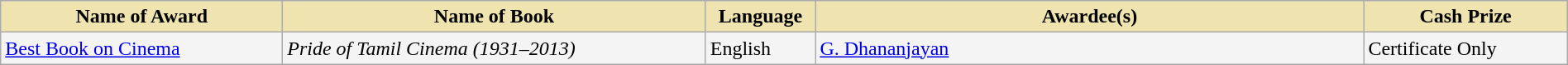<table class="wikitable plainrowheaders" style="width:100%;background-color:#F4F4F4;">
<tr>
<th scope="col" style="background-color:#EFE4B0;width:18%;">Name of Award</th>
<th scope="col" style="background-color:#EFE4B0;width:27%;">Name of Book</th>
<th scope="col" style="background-color:#EFE4B0;width:7%;">Language</th>
<th scope="col" style="background-color:#EFE4B0;width:35%;">Awardee(s)</th>
<th scope="col" style="background-color:#EFE4B0;width:13%;">Cash Prize</th>
</tr>
<tr>
<td><a href='#'>Best Book on Cinema</a></td>
<td><em>Pride of Tamil Cinema (1931–2013)</em></td>
<td>English</td>
<td><a href='#'>G. Dhananjayan</a></td>
<td>Certificate Only</td>
</tr>
</table>
